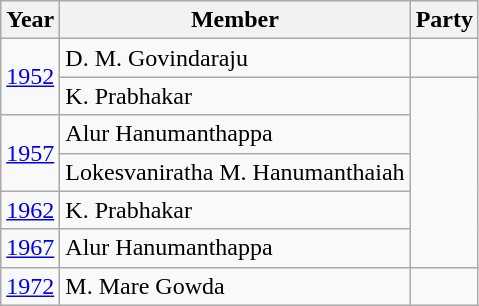<table class="wikitable">
<tr>
<th>Year</th>
<th>Member</th>
<th colspan="2">Party</th>
</tr>
<tr>
<td rowspan="2"><a href='#'>1952</a></td>
<td>D. M. Govindaraju</td>
<td></td>
</tr>
<tr>
<td>K. Prabhakar</td>
</tr>
<tr>
<td rowspan="2"><a href='#'>1957</a></td>
<td>Alur Hanumanthappa</td>
</tr>
<tr>
<td>Lokesvaniratha M. Hanumanthaiah</td>
</tr>
<tr>
<td><a href='#'>1962</a></td>
<td>K. Prabhakar</td>
</tr>
<tr>
<td><a href='#'>1967</a></td>
<td>Alur Hanumanthappa</td>
</tr>
<tr>
<td><a href='#'>1972</a></td>
<td>M. Mare Gowda</td>
<td></td>
</tr>
</table>
